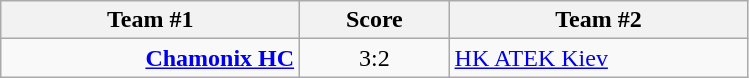<table class="wikitable" style="text-align: center;">
<tr>
<th width=22%>Team #1</th>
<th width=11%>Score</th>
<th width=22%>Team #2</th>
</tr>
<tr>
<td style="text-align: right;"><strong><a href='#'>Chamonix HC</a></strong> </td>
<td>3:2</td>
<td style="text-align: left;"> <a href='#'>HK ATEK Kiev</a></td>
</tr>
</table>
